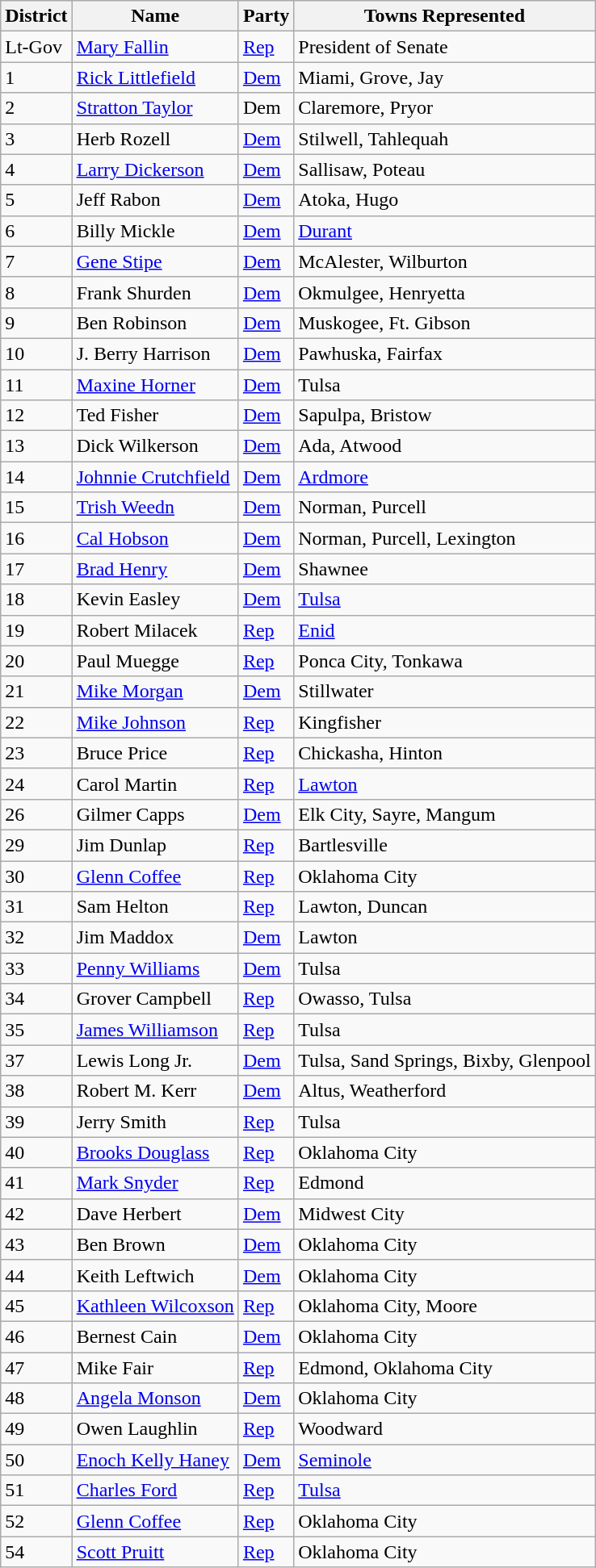<table class="wikitable sortable">
<tr>
<th>District</th>
<th>Name</th>
<th>Party</th>
<th>Towns Represented</th>
</tr>
<tr>
<td>Lt-Gov</td>
<td><a href='#'>Mary Fallin</a></td>
<td><a href='#'>Rep</a></td>
<td>President of Senate</td>
</tr>
<tr>
<td>1</td>
<td><a href='#'>Rick Littlefield</a></td>
<td><a href='#'>Dem</a></td>
<td>Miami, Grove, Jay</td>
</tr>
<tr>
<td>2</td>
<td><a href='#'>Stratton Taylor</a></td>
<td>Dem</td>
<td>Claremore, Pryor</td>
</tr>
<tr>
<td>3</td>
<td>Herb Rozell</td>
<td><a href='#'>Dem</a></td>
<td>Stilwell, Tahlequah</td>
</tr>
<tr>
<td>4</td>
<td><a href='#'>Larry Dickerson</a></td>
<td><a href='#'>Dem</a></td>
<td>Sallisaw, Poteau</td>
</tr>
<tr>
<td>5</td>
<td>Jeff Rabon</td>
<td><a href='#'>Dem</a></td>
<td>Atoka, Hugo</td>
</tr>
<tr>
<td>6</td>
<td>Billy Mickle</td>
<td><a href='#'>Dem</a></td>
<td><a href='#'>Durant</a></td>
</tr>
<tr>
<td>7</td>
<td><a href='#'>Gene Stipe</a></td>
<td><a href='#'>Dem</a></td>
<td>McAlester, Wilburton</td>
</tr>
<tr>
<td>8</td>
<td>Frank Shurden</td>
<td><a href='#'>Dem</a></td>
<td>Okmulgee, Henryetta</td>
</tr>
<tr>
<td>9</td>
<td>Ben Robinson</td>
<td><a href='#'>Dem</a></td>
<td>Muskogee, Ft. Gibson</td>
</tr>
<tr>
<td>10</td>
<td>J. Berry Harrison</td>
<td><a href='#'>Dem</a></td>
<td>Pawhuska, Fairfax</td>
</tr>
<tr>
<td>11</td>
<td><a href='#'>Maxine Horner</a></td>
<td><a href='#'>Dem</a></td>
<td>Tulsa</td>
</tr>
<tr>
<td>12</td>
<td>Ted Fisher</td>
<td><a href='#'>Dem</a></td>
<td>Sapulpa, Bristow</td>
</tr>
<tr>
<td>13</td>
<td>Dick Wilkerson</td>
<td><a href='#'>Dem</a></td>
<td>Ada, Atwood</td>
</tr>
<tr>
<td>14</td>
<td><a href='#'>Johnnie Crutchfield</a></td>
<td><a href='#'>Dem</a></td>
<td><a href='#'>Ardmore</a></td>
</tr>
<tr>
<td>15</td>
<td><a href='#'>Trish Weedn</a></td>
<td><a href='#'>Dem</a></td>
<td>Norman, Purcell</td>
</tr>
<tr>
<td>16</td>
<td><a href='#'>Cal Hobson</a></td>
<td><a href='#'>Dem</a></td>
<td>Norman, Purcell, Lexington</td>
</tr>
<tr>
<td>17</td>
<td><a href='#'>Brad Henry</a></td>
<td><a href='#'>Dem</a></td>
<td>Shawnee</td>
</tr>
<tr>
<td>18</td>
<td>Kevin Easley</td>
<td><a href='#'>Dem</a></td>
<td><a href='#'>Tulsa</a></td>
</tr>
<tr>
<td>19</td>
<td>Robert Milacek</td>
<td><a href='#'>Rep</a></td>
<td><a href='#'>Enid</a></td>
</tr>
<tr>
<td>20</td>
<td>Paul Muegge</td>
<td><a href='#'>Rep</a></td>
<td>Ponca City, Tonkawa</td>
</tr>
<tr>
<td>21</td>
<td><a href='#'>Mike Morgan</a></td>
<td><a href='#'>Dem</a></td>
<td>Stillwater</td>
</tr>
<tr>
<td>22</td>
<td><a href='#'>Mike Johnson</a></td>
<td><a href='#'>Rep</a></td>
<td>Kingfisher</td>
</tr>
<tr>
<td>23</td>
<td>Bruce Price</td>
<td><a href='#'>Rep</a></td>
<td>Chickasha, Hinton</td>
</tr>
<tr>
<td>24</td>
<td>Carol Martin</td>
<td><a href='#'>Rep</a></td>
<td><a href='#'>Lawton</a></td>
</tr>
<tr>
<td>26</td>
<td>Gilmer Capps</td>
<td><a href='#'>Dem</a></td>
<td>Elk City, Sayre, Mangum</td>
</tr>
<tr>
<td>29</td>
<td>Jim Dunlap</td>
<td><a href='#'>Rep</a></td>
<td>Bartlesville</td>
</tr>
<tr>
<td>30</td>
<td><a href='#'>Glenn Coffee</a></td>
<td><a href='#'>Rep</a></td>
<td>Oklahoma City</td>
</tr>
<tr>
<td>31</td>
<td>Sam Helton</td>
<td><a href='#'>Rep</a></td>
<td>Lawton, Duncan</td>
</tr>
<tr>
<td>32</td>
<td>Jim Maddox</td>
<td><a href='#'>Dem</a></td>
<td>Lawton</td>
</tr>
<tr>
<td>33</td>
<td><a href='#'>Penny Williams</a></td>
<td><a href='#'>Dem</a></td>
<td>Tulsa</td>
</tr>
<tr>
<td>34</td>
<td>Grover Campbell</td>
<td><a href='#'>Rep</a></td>
<td>Owasso, Tulsa</td>
</tr>
<tr>
<td>35</td>
<td><a href='#'>James Williamson</a></td>
<td><a href='#'>Rep</a></td>
<td>Tulsa</td>
</tr>
<tr>
<td>37</td>
<td>Lewis Long Jr.</td>
<td><a href='#'>Dem</a></td>
<td>Tulsa, Sand Springs, Bixby, Glenpool</td>
</tr>
<tr>
<td>38</td>
<td>Robert M. Kerr</td>
<td><a href='#'>Dem</a></td>
<td>Altus, Weatherford</td>
</tr>
<tr>
<td>39</td>
<td>Jerry Smith</td>
<td><a href='#'>Rep</a></td>
<td>Tulsa</td>
</tr>
<tr>
<td>40</td>
<td><a href='#'>Brooks Douglass</a></td>
<td><a href='#'>Rep</a></td>
<td>Oklahoma City</td>
</tr>
<tr>
<td>41</td>
<td><a href='#'>Mark Snyder</a></td>
<td><a href='#'>Rep</a></td>
<td>Edmond</td>
</tr>
<tr>
<td>42</td>
<td>Dave Herbert</td>
<td><a href='#'>Dem</a></td>
<td>Midwest City</td>
</tr>
<tr>
<td>43</td>
<td>Ben Brown</td>
<td><a href='#'>Dem</a></td>
<td>Oklahoma City</td>
</tr>
<tr>
<td>44</td>
<td>Keith Leftwich</td>
<td><a href='#'>Dem</a></td>
<td>Oklahoma City</td>
</tr>
<tr>
<td>45</td>
<td><a href='#'>Kathleen Wilcoxson</a></td>
<td><a href='#'>Rep</a></td>
<td>Oklahoma City, Moore</td>
</tr>
<tr>
<td>46</td>
<td>Bernest Cain</td>
<td><a href='#'>Dem</a></td>
<td>Oklahoma City</td>
</tr>
<tr>
<td>47</td>
<td>Mike Fair</td>
<td><a href='#'>Rep</a></td>
<td>Edmond, Oklahoma City</td>
</tr>
<tr>
<td>48</td>
<td><a href='#'>Angela Monson</a></td>
<td><a href='#'>Dem</a></td>
<td>Oklahoma City</td>
</tr>
<tr>
<td>49</td>
<td>Owen Laughlin</td>
<td><a href='#'>Rep</a></td>
<td>Woodward</td>
</tr>
<tr>
<td>50</td>
<td><a href='#'>Enoch Kelly Haney</a></td>
<td><a href='#'>Dem</a></td>
<td><a href='#'>Seminole</a></td>
</tr>
<tr>
<td>51</td>
<td><a href='#'>Charles Ford</a></td>
<td><a href='#'>Rep</a></td>
<td><a href='#'>Tulsa</a></td>
</tr>
<tr>
<td>52</td>
<td><a href='#'>Glenn Coffee</a></td>
<td><a href='#'>Rep</a></td>
<td>Oklahoma City</td>
</tr>
<tr>
<td>54</td>
<td><a href='#'>Scott Pruitt</a></td>
<td><a href='#'>Rep</a></td>
<td>Oklahoma City</td>
</tr>
</table>
